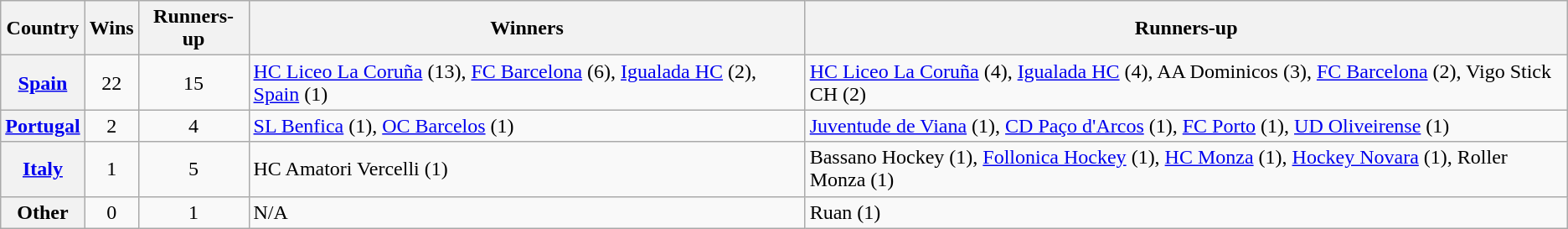<table class="wikitable sortable plainrowheaders">
<tr>
<th scope="col" class="unsortable">Country</th>
<th scope="col">Wins</th>
<th scope="col">Runners-up</th>
<th scope="col" class="unsortable">Winners</th>
<th scope="col" class="unsortable">Runners-up</th>
</tr>
<tr>
<th scope="row"> <a href='#'>Spain</a></th>
<td align="center">22</td>
<td align="center">15</td>
<td><a href='#'>HC Liceo La Coruña</a> (13), <a href='#'>FC Barcelona</a> (6), <a href='#'>Igualada HC</a> (2), <a href='#'>Spain</a> (1)</td>
<td><a href='#'>HC Liceo La Coruña</a> (4), <a href='#'>Igualada HC</a> (4), AA Dominicos (3), <a href='#'>FC Barcelona</a> (2), Vigo Stick CH (2)</td>
</tr>
<tr>
<th scope="row"> <a href='#'>Portugal</a></th>
<td align="center">2</td>
<td align="center">4</td>
<td><a href='#'>SL Benfica</a> (1), <a href='#'>OC Barcelos</a> (1)</td>
<td><a href='#'>Juventude de Viana</a> (1), <a href='#'>CD Paço d'Arcos</a> (1), <a href='#'>FC Porto</a> (1), <a href='#'>UD Oliveirense</a> (1)</td>
</tr>
<tr>
<th scope="row"> <a href='#'>Italy</a></th>
<td align="center">1</td>
<td align="center">5</td>
<td>HC Amatori Vercelli (1)</td>
<td>Bassano Hockey (1), <a href='#'>Follonica Hockey</a> (1), <a href='#'>HC Monza</a> (1), <a href='#'>Hockey Novara</a> (1), Roller Monza (1)</td>
</tr>
<tr>
<th scope="row">Other</th>
<td align="center">0</td>
<td align="center">1</td>
<td>N/A</td>
<td>Ruan (1)</td>
</tr>
</table>
